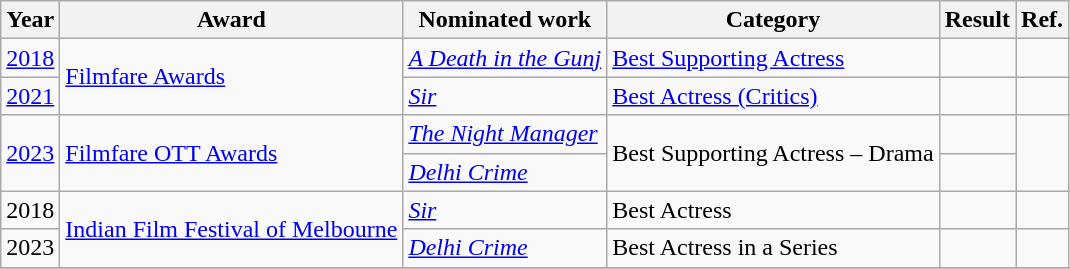<table class="wikitable sortable">
<tr>
<th>Year</th>
<th>Award</th>
<th>Nominated work</th>
<th>Category</th>
<th>Result</th>
<th>Ref.</th>
</tr>
<tr>
<td><a href='#'>2018</a></td>
<td rowspan="2"><a href='#'>Filmfare Awards</a></td>
<td><em><a href='#'>A Death in the Gunj</a></em></td>
<td><a href='#'>Best Supporting Actress</a></td>
<td></td>
<td></td>
</tr>
<tr>
<td><a href='#'>2021</a></td>
<td><em><a href='#'>Sir</a></em></td>
<td><a href='#'>Best Actress (Critics)</a></td>
<td></td>
<td></td>
</tr>
<tr>
<td rowspan="2"><a href='#'>2023</a></td>
<td rowspan="2"><a href='#'>Filmfare OTT Awards</a></td>
<td><em><a href='#'>The Night Manager</a></em></td>
<td rowspan="2">Best Supporting Actress – Drama</td>
<td></td>
<td rowspan="2"></td>
</tr>
<tr>
<td><em><a href='#'>Delhi Crime</a></em></td>
<td></td>
</tr>
<tr>
<td>2018</td>
<td rowspan="2"><a href='#'>Indian Film Festival of Melbourne</a></td>
<td><em><a href='#'>Sir</a></em></td>
<td>Best Actress</td>
<td></td>
<td></td>
</tr>
<tr>
<td>2023</td>
<td><em><a href='#'>Delhi Crime</a></em></td>
<td>Best Actress in a Series</td>
<td></td>
<td></td>
</tr>
<tr>
</tr>
</table>
